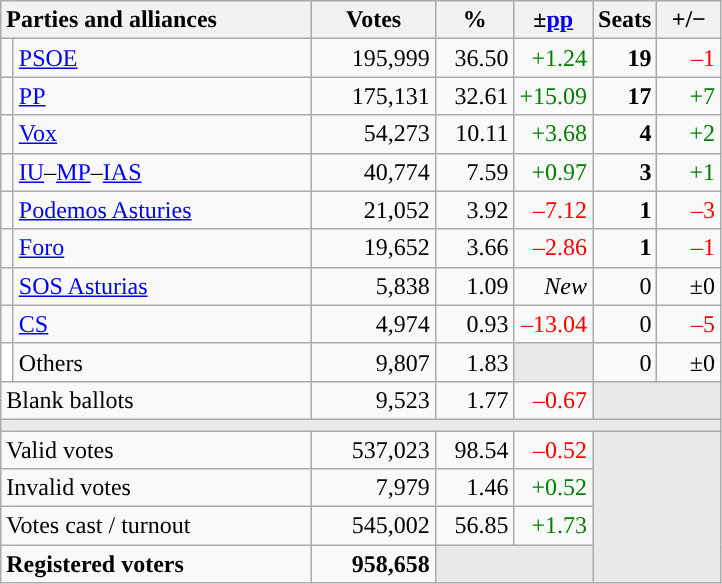<table class="wikitable" style="text-align:right;">
<tr>
<th style="text-align:left;" colspan="2" width="200">Parties and alliances</th>
<th width="75">Votes</th>
<th width="45">%</th>
<th width="45">±<a href='#'>pp</a></th>
<th width="35">Seats</th>
<th width="35">+/−</th>
</tr>
<tr>
<td width="1" style="color:inherit;background:"></td>
<td align="left"><a href='#'>PSOE</a></td>
<td>195,999</td>
<td>36.50</td>
<td style="color:green;">+1.24</td>
<td><strong>19</strong></td>
<td style="color:red;">–1</td>
</tr>
<tr>
<td style="color:inherit;background:"></td>
<td align="left"><a href='#'>PP</a></td>
<td>175,131</td>
<td>32.61</td>
<td style="color:green;">+15.09</td>
<td><strong>17</strong></td>
<td style="color:green;">+7</td>
</tr>
<tr>
<td style="color:inherit;background:"></td>
<td align="left"><a href='#'>Vox</a></td>
<td>54,273</td>
<td>10.11</td>
<td style="color:green;">+3.68</td>
<td><strong>4</strong></td>
<td style="color:green;">+2</td>
</tr>
<tr>
<td style="color:inherit;background:"></td>
<td align="left"><a href='#'>IU</a>–<a href='#'>MP</a>–<a href='#'>IAS</a></td>
<td>40,774</td>
<td>7.59</td>
<td style="color:green;">+0.97</td>
<td><strong>3</strong></td>
<td style="color:green;">+1</td>
</tr>
<tr>
<td style="color:inherit;background:"></td>
<td align="left"><a href='#'>Podemos Asturies</a></td>
<td>21,052</td>
<td>3.92</td>
<td style="color:red;">–7.12</td>
<td><strong>1</strong></td>
<td style="color:red;">–3</td>
</tr>
<tr>
<td style="color:inherit;background:"></td>
<td align="left"><a href='#'>Foro</a></td>
<td>19,652</td>
<td>3.66</td>
<td style="color:red;">–2.86</td>
<td><strong>1</strong></td>
<td style="color:red;">–1</td>
</tr>
<tr>
<td style="color:inherit;background:"></td>
<td align="left"><a href='#'>SOS Asturias</a></td>
<td>5,838</td>
<td>1.09</td>
<td><em>New</em></td>
<td>0</td>
<td>±0</td>
</tr>
<tr>
<td style="color:inherit;background:"></td>
<td align="left"><a href='#'>CS</a></td>
<td>4,974</td>
<td>0.93</td>
<td style="color:red;">–13.04</td>
<td>0</td>
<td style="color:red;">–5</td>
</tr>
<tr>
<td bgcolor="white"></td>
<td align="left">Others</td>
<td>9,807</td>
<td>1.83</td>
<td bgcolor="#E9E9E9"></td>
<td>0</td>
<td>±0</td>
</tr>
<tr>
<td align="left" colspan="2">Blank ballots</td>
<td>9,523</td>
<td>1.77</td>
<td style="color:red;">–0.67</td>
<td bgcolor="#E9E9E9" colspan="2"></td>
</tr>
<tr>
<td colspan="7" bgcolor="#E9E9E9"></td>
</tr>
<tr>
<td align="left" colspan="2">Valid votes</td>
<td>537,023</td>
<td>98.54</td>
<td style="color:red;">–0.52</td>
<td bgcolor="#E9E9E9" colspan="2" rowspan="4"></td>
</tr>
<tr>
<td align="left" colspan="2">Invalid votes</td>
<td>7,979</td>
<td>1.46</td>
<td style="color:green;">+0.52</td>
</tr>
<tr>
<td align="left" colspan="2">Votes cast / turnout</td>
<td>545,002</td>
<td>56.85</td>
<td style="color:green;">+1.73</td>
</tr>
<tr style="font-weight:bold;">
<td align="left" colspan="2">Registered voters</td>
<td>958,658</td>
<td bgcolor="#E9E9E9" colspan="2"></td>
</tr>
</table>
